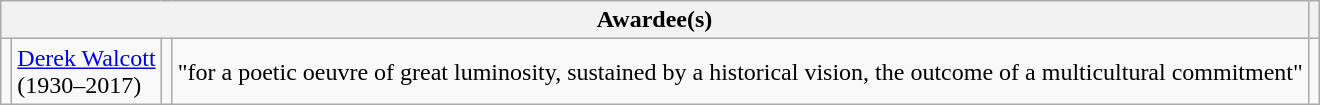<table class="wikitable">
<tr>
<th colspan="4">Awardee(s)</th>
<th></th>
</tr>
<tr>
<td></td>
<td><a href='#'>Derek Walcott</a><br>(1930–2017)</td>
<td></td>
<td>"for a poetic oeuvre of great luminosity, sustained by a historical vision, the outcome of a multicultural commitment"</td>
<td></td>
</tr>
</table>
